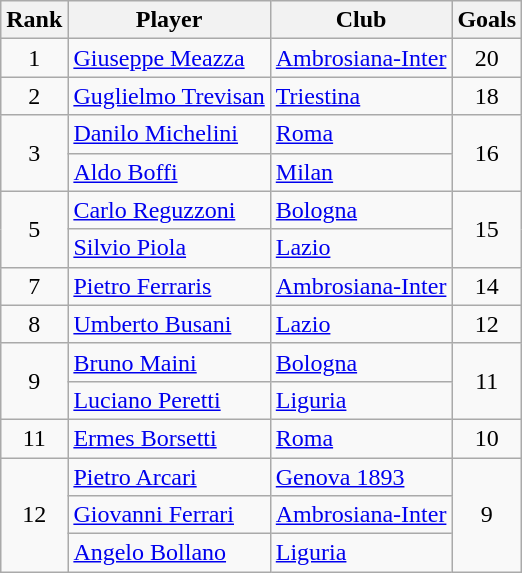<table class="wikitable" style="text-align:center">
<tr>
<th>Rank</th>
<th>Player</th>
<th>Club</th>
<th>Goals</th>
</tr>
<tr>
<td>1</td>
<td align="left"> <a href='#'>Giuseppe Meazza</a></td>
<td align="left"><a href='#'>Ambrosiana-Inter</a></td>
<td>20</td>
</tr>
<tr>
<td>2</td>
<td align="left"> <a href='#'>Guglielmo Trevisan</a></td>
<td align="left"><a href='#'>Triestina</a></td>
<td>18</td>
</tr>
<tr>
<td rowspan="2">3</td>
<td align="left"> <a href='#'>Danilo Michelini</a></td>
<td align="left"><a href='#'>Roma</a></td>
<td rowspan="2">16</td>
</tr>
<tr>
<td align="left"> <a href='#'>Aldo Boffi</a></td>
<td align="left"><a href='#'>Milan</a></td>
</tr>
<tr>
<td rowspan="2">5</td>
<td align="left"> <a href='#'>Carlo Reguzzoni</a></td>
<td align="left"><a href='#'>Bologna</a></td>
<td rowspan="2">15</td>
</tr>
<tr>
<td align="left"> <a href='#'>Silvio Piola</a></td>
<td align="left"><a href='#'>Lazio</a></td>
</tr>
<tr>
<td>7</td>
<td align="left"> <a href='#'>Pietro Ferraris</a></td>
<td align="left"><a href='#'>Ambrosiana-Inter</a></td>
<td>14</td>
</tr>
<tr>
<td>8</td>
<td align="left"> <a href='#'>Umberto Busani</a></td>
<td align="left"><a href='#'>Lazio</a></td>
<td>12</td>
</tr>
<tr>
<td rowspan="2">9</td>
<td align="left"> <a href='#'>Bruno Maini</a></td>
<td align="left"><a href='#'>Bologna</a></td>
<td rowspan="2">11</td>
</tr>
<tr>
<td align="left"> <a href='#'>Luciano Peretti</a></td>
<td align="left"><a href='#'>Liguria</a></td>
</tr>
<tr>
<td>11</td>
<td align="left"> <a href='#'>Ermes Borsetti</a></td>
<td align="left"><a href='#'>Roma</a></td>
<td>10</td>
</tr>
<tr>
<td rowspan="3">12</td>
<td align="left"> <a href='#'>Pietro Arcari</a></td>
<td align="left"><a href='#'>Genova 1893</a></td>
<td rowspan="3">9</td>
</tr>
<tr>
<td align="left"> <a href='#'>Giovanni Ferrari</a></td>
<td align="left"><a href='#'>Ambrosiana-Inter</a></td>
</tr>
<tr>
<td align="left"> <a href='#'>Angelo Bollano</a></td>
<td align="left"><a href='#'>Liguria</a></td>
</tr>
</table>
